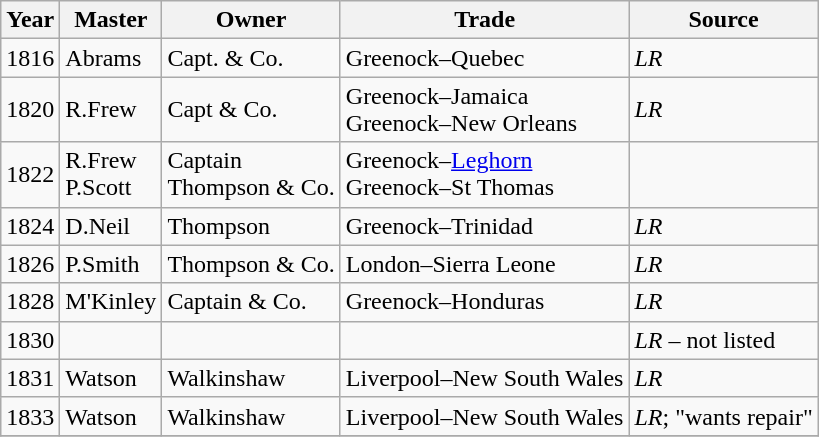<table class=" wikitable">
<tr>
<th>Year</th>
<th>Master</th>
<th>Owner</th>
<th>Trade</th>
<th>Source</th>
</tr>
<tr>
<td>1816</td>
<td>Abrams</td>
<td>Capt. & Co.</td>
<td>Greenock–Quebec</td>
<td><em>LR</em></td>
</tr>
<tr>
<td>1820</td>
<td>R.Frew</td>
<td>Capt & Co.</td>
<td>Greenock–Jamaica<br>Greenock–New Orleans</td>
<td><em>LR</em></td>
</tr>
<tr>
<td>1822</td>
<td>R.Frew<br>P.Scott</td>
<td>Captain<br>Thompson & Co.</td>
<td>Greenock–<a href='#'>Leghorn</a><br>Greenock–St Thomas</td>
<td></td>
</tr>
<tr>
<td>1824</td>
<td>D.Neil</td>
<td>Thompson</td>
<td>Greenock–Trinidad</td>
<td><em>LR</em></td>
</tr>
<tr>
<td>1826</td>
<td>P.Smith</td>
<td>Thompson & Co.</td>
<td>London–Sierra Leone</td>
<td><em>LR</em></td>
</tr>
<tr>
<td>1828</td>
<td>M'Kinley</td>
<td>Captain & Co.</td>
<td>Greenock–Honduras</td>
<td><em>LR</em></td>
</tr>
<tr>
<td>1830</td>
<td></td>
<td></td>
<td></td>
<td><em>LR</em> – not listed</td>
</tr>
<tr>
<td>1831</td>
<td>Watson</td>
<td>Walkinshaw</td>
<td>Liverpool–New South Wales</td>
<td><em>LR</em></td>
</tr>
<tr>
<td>1833</td>
<td>Watson</td>
<td>Walkinshaw</td>
<td>Liverpool–New South Wales</td>
<td><em>LR</em>; "wants repair"</td>
</tr>
<tr>
</tr>
</table>
